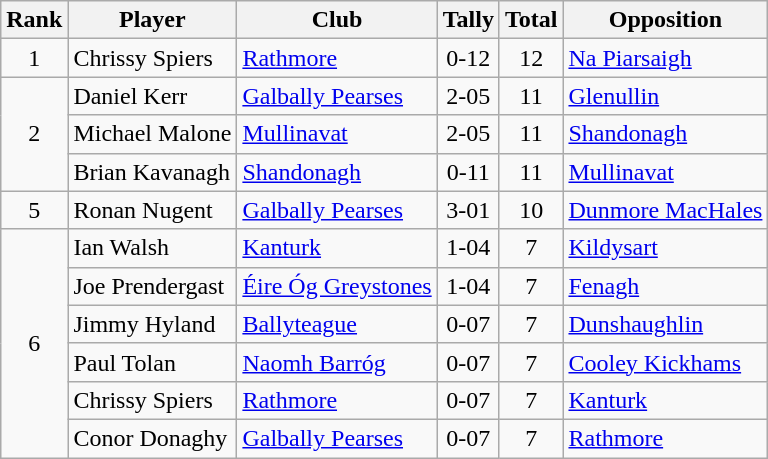<table class="wikitable">
<tr>
<th>Rank</th>
<th>Player</th>
<th>Club</th>
<th>Tally</th>
<th>Total</th>
<th>Opposition</th>
</tr>
<tr>
<td rowspan="1" style="text-align:center;">1</td>
<td>Chrissy Spiers</td>
<td><a href='#'>Rathmore</a></td>
<td align=center>0-12</td>
<td align=center>12</td>
<td><a href='#'>Na Piarsaigh</a></td>
</tr>
<tr>
<td rowspan="3" style="text-align:center;">2</td>
<td>Daniel Kerr</td>
<td><a href='#'>Galbally Pearses</a></td>
<td align=center>2-05</td>
<td align=center>11</td>
<td><a href='#'>Glenullin</a></td>
</tr>
<tr>
<td>Michael Malone</td>
<td><a href='#'>Mullinavat</a></td>
<td align=center>2-05</td>
<td align=center>11</td>
<td><a href='#'>Shandonagh</a></td>
</tr>
<tr>
<td>Brian Kavanagh</td>
<td><a href='#'>Shandonagh</a></td>
<td align=center>0-11</td>
<td align=center>11</td>
<td><a href='#'>Mullinavat</a></td>
</tr>
<tr>
<td rowspan="1" style="text-align:center;">5</td>
<td>Ronan Nugent</td>
<td><a href='#'>Galbally Pearses</a></td>
<td align=center>3-01</td>
<td align=center>10</td>
<td><a href='#'>Dunmore MacHales</a></td>
</tr>
<tr>
<td rowspan="6" style="text-align:center;">6</td>
<td>Ian Walsh</td>
<td><a href='#'>Kanturk</a></td>
<td align=center>1-04</td>
<td align=center>7</td>
<td><a href='#'>Kildysart</a></td>
</tr>
<tr>
<td>Joe Prendergast</td>
<td><a href='#'>Éire Óg Greystones</a></td>
<td align=center>1-04</td>
<td align=center>7</td>
<td><a href='#'>Fenagh</a></td>
</tr>
<tr>
<td>Jimmy Hyland</td>
<td><a href='#'>Ballyteague</a></td>
<td align=center>0-07</td>
<td align=center>7</td>
<td><a href='#'>Dunshaughlin</a></td>
</tr>
<tr>
<td>Paul Tolan</td>
<td><a href='#'>Naomh Barróg</a></td>
<td align=center>0-07</td>
<td align=center>7</td>
<td><a href='#'>Cooley Kickhams</a></td>
</tr>
<tr>
<td>Chrissy Spiers</td>
<td><a href='#'>Rathmore</a></td>
<td align=center>0-07</td>
<td align=center>7</td>
<td><a href='#'>Kanturk</a></td>
</tr>
<tr>
<td>Conor Donaghy</td>
<td><a href='#'>Galbally Pearses</a></td>
<td align=center>0-07</td>
<td align=center>7</td>
<td><a href='#'>Rathmore</a></td>
</tr>
</table>
